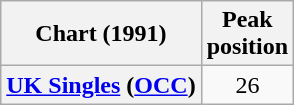<table class="wikitable plainrowheaders">
<tr>
<th>Chart (1991)</th>
<th>Peak<br>position</th>
</tr>
<tr>
<th scope="row"><a href='#'>UK Singles</a> (<a href='#'>OCC</a>)</th>
<td align="center">26</td>
</tr>
</table>
